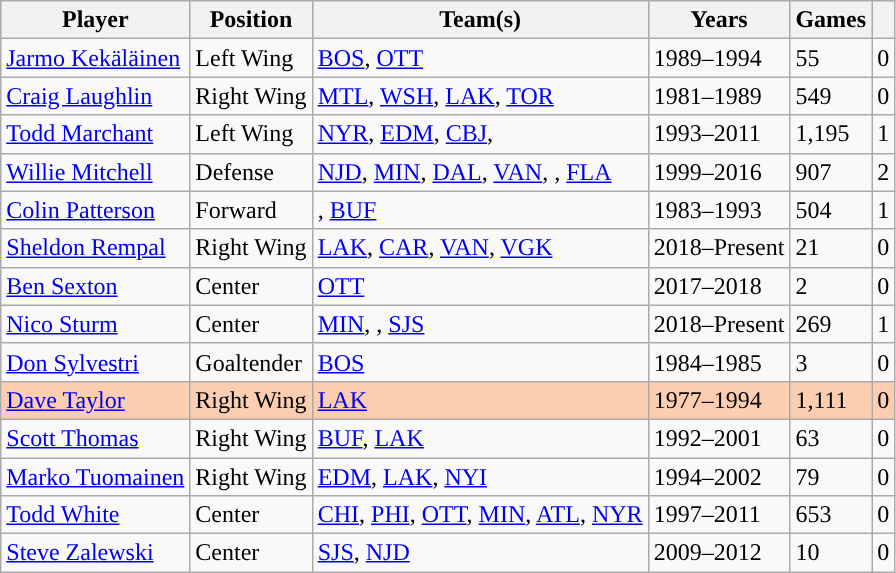<table class="wikitable sortable">
<tr>
<th>Player</th>
<th>Position</th>
<th>Team(s)</th>
<th>Years</th>
<th>Games</th>
<th><a href='#'></a></th>
</tr>
<tr>
<td><a href='#'>Jarmo Kekäläinen</a></td>
<td>Left Wing</td>
<td><a href='#'>BOS</a>, <a href='#'>OTT</a></td>
<td>1989–1994</td>
<td>55</td>
<td>0</td>
</tr>
<tr>
<td><a href='#'>Craig Laughlin</a></td>
<td>Right Wing</td>
<td><a href='#'>MTL</a>, <a href='#'>WSH</a>, <a href='#'>LAK</a>, <a href='#'>TOR</a></td>
<td>1981–1989</td>
<td>549</td>
<td>0</td>
</tr>
<tr>
<td><a href='#'>Todd Marchant</a></td>
<td>Left Wing</td>
<td><a href='#'>NYR</a>, <a href='#'>EDM</a>, <a href='#'>CBJ</a>, <span><strong></strong></span></td>
<td>1993–2011</td>
<td>1,195</td>
<td>1</td>
</tr>
<tr>
<td><a href='#'>Willie Mitchell</a></td>
<td>Defense</td>
<td><a href='#'>NJD</a>, <a href='#'>MIN</a>, <a href='#'>DAL</a>, <a href='#'>VAN</a>, <span><strong></strong></span>, <a href='#'>FLA</a></td>
<td>1999–2016</td>
<td>907</td>
<td>2</td>
</tr>
<tr>
<td><a href='#'>Colin Patterson</a></td>
<td>Forward</td>
<td><span><strong></strong></span>, <a href='#'>BUF</a></td>
<td>1983–1993</td>
<td>504</td>
<td>1</td>
</tr>
<tr>
<td><a href='#'>Sheldon Rempal</a></td>
<td>Right Wing</td>
<td><a href='#'>LAK</a>, <a href='#'>CAR</a>, <a href='#'>VAN</a>, <a href='#'>VGK</a></td>
<td>2018–Present</td>
<td>21</td>
<td>0</td>
</tr>
<tr>
<td><a href='#'>Ben Sexton</a></td>
<td>Center</td>
<td><a href='#'>OTT</a></td>
<td>2017–2018</td>
<td>2</td>
<td>0</td>
</tr>
<tr>
<td><a href='#'>Nico Sturm</a></td>
<td>Center</td>
<td><a href='#'>MIN</a>, <span><strong></strong></span>, <a href='#'>SJS</a></td>
<td>2018–Present</td>
<td>269</td>
<td>1</td>
</tr>
<tr>
<td><a href='#'>Don Sylvestri</a></td>
<td>Goaltender</td>
<td><a href='#'>BOS</a></td>
<td>1984–1985</td>
<td>3</td>
<td>0</td>
</tr>
<tr bgcolor=FBCEB1>
<td><a href='#'>Dave Taylor</a></td>
<td>Right Wing</td>
<td><a href='#'>LAK</a></td>
<td>1977–1994</td>
<td>1,111</td>
<td>0</td>
</tr>
<tr>
<td><a href='#'>Scott Thomas</a></td>
<td>Right Wing</td>
<td><a href='#'>BUF</a>, <a href='#'>LAK</a></td>
<td>1992–2001</td>
<td>63</td>
<td>0</td>
</tr>
<tr>
<td><a href='#'>Marko Tuomainen</a></td>
<td>Right Wing</td>
<td><a href='#'>EDM</a>, <a href='#'>LAK</a>, <a href='#'>NYI</a></td>
<td>1994–2002</td>
<td>79</td>
<td>0</td>
</tr>
<tr>
<td><a href='#'>Todd White</a></td>
<td>Center</td>
<td><a href='#'>CHI</a>, <a href='#'>PHI</a>, <a href='#'>OTT</a>, <a href='#'>MIN</a>, <a href='#'>ATL</a>, <a href='#'>NYR</a></td>
<td>1997–2011</td>
<td>653</td>
<td>0</td>
</tr>
<tr>
<td><a href='#'>Steve Zalewski</a></td>
<td>Center</td>
<td><a href='#'>SJS</a>, <a href='#'>NJD</a></td>
<td>2009–2012</td>
<td>10</td>
<td>0</td>
</tr>
</table>
